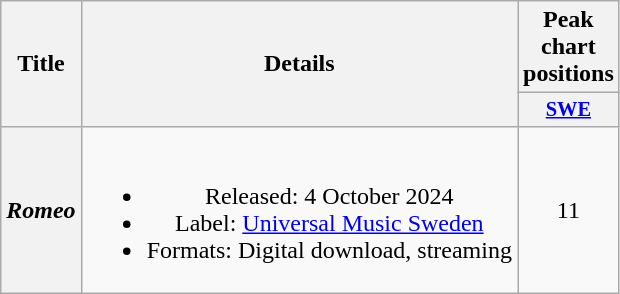<table class="wikitable plainrowheaders" style="text-align:center;">
<tr>
<th scope="col" rowspan="2">Title</th>
<th scope="col" rowspan="2">Details</th>
<th scope="col" colspan="1">Peak chart positions</th>
</tr>
<tr>
<th scope="col" style="width:3em;font-size:85%;"><a href='#'>SWE</a><br></th>
</tr>
<tr>
<th scope="row"><em>Romeo</em></th>
<td><br><ul><li>Released: 4 October 2024</li><li>Label: <a href='#'>Universal Music Sweden</a></li><li>Formats: Digital download, streaming</li></ul></td>
<td>11</td>
</tr>
</table>
